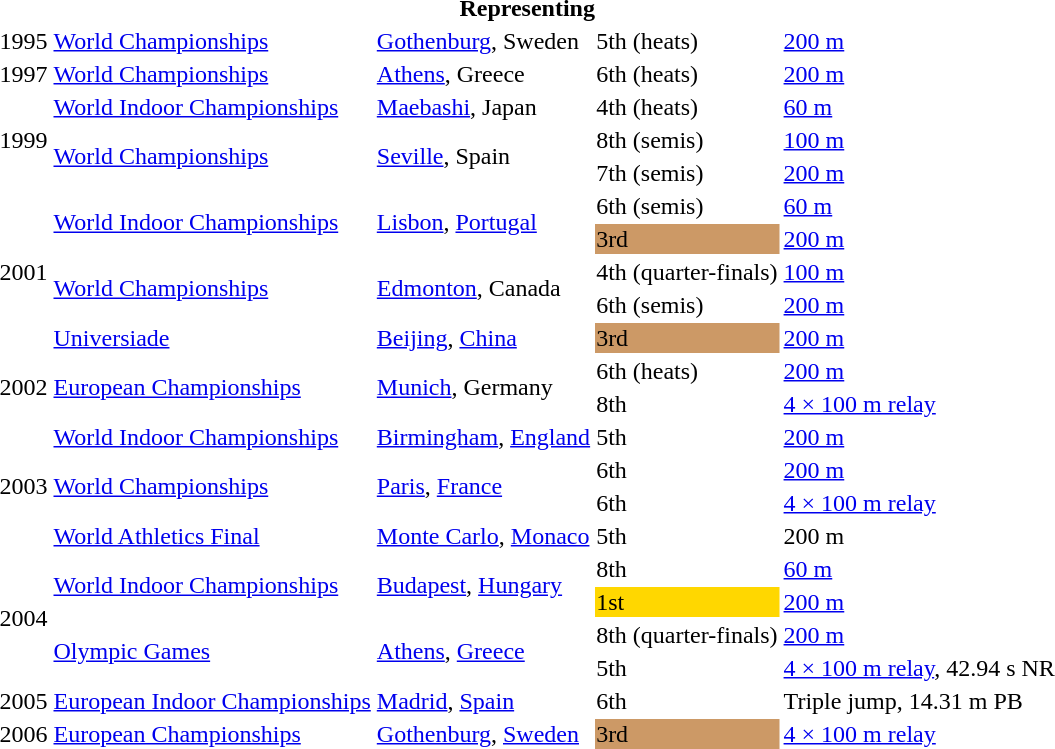<table>
<tr>
<th colspan="5">Representing </th>
</tr>
<tr>
<td>1995</td>
<td><a href='#'>World Championships</a></td>
<td><a href='#'>Gothenburg</a>, Sweden</td>
<td>5th (heats)</td>
<td><a href='#'>200 m</a></td>
</tr>
<tr>
<td>1997</td>
<td><a href='#'>World Championships</a></td>
<td><a href='#'>Athens</a>, Greece</td>
<td>6th (heats)</td>
<td><a href='#'>200 m</a></td>
</tr>
<tr>
<td rowspan=3>1999</td>
<td><a href='#'>World Indoor Championships</a></td>
<td><a href='#'>Maebashi</a>, Japan</td>
<td>4th (heats)</td>
<td><a href='#'>60 m</a></td>
</tr>
<tr>
<td rowspan=2><a href='#'>World Championships</a></td>
<td rowspan=2><a href='#'>Seville</a>, Spain</td>
<td>8th (semis)</td>
<td><a href='#'>100 m</a></td>
</tr>
<tr>
<td>7th (semis)</td>
<td><a href='#'>200 m</a></td>
</tr>
<tr>
<td rowspan=5>2001</td>
<td rowspan=2><a href='#'>World Indoor Championships</a></td>
<td rowspan=2><a href='#'>Lisbon</a>, <a href='#'>Portugal</a></td>
<td>6th (semis)</td>
<td><a href='#'>60 m</a></td>
</tr>
<tr>
<td bgcolor="CC9966">3rd</td>
<td><a href='#'>200 m</a></td>
</tr>
<tr>
<td rowspan=2><a href='#'>World Championships</a></td>
<td rowspan=2><a href='#'>Edmonton</a>, Canada</td>
<td>4th (quarter-finals)</td>
<td><a href='#'>100 m</a></td>
</tr>
<tr>
<td>6th (semis)</td>
<td><a href='#'>200 m</a></td>
</tr>
<tr>
<td><a href='#'>Universiade</a></td>
<td><a href='#'>Beijing</a>, <a href='#'>China</a></td>
<td bgcolor="CC9966">3rd</td>
<td><a href='#'>200 m</a></td>
</tr>
<tr>
<td rowspan=2>2002</td>
<td rowspan=2><a href='#'>European Championships</a></td>
<td rowspan=2><a href='#'>Munich</a>, Germany</td>
<td>6th (heats)</td>
<td><a href='#'>200 m</a></td>
</tr>
<tr>
<td>8th</td>
<td><a href='#'>4 × 100 m relay</a></td>
</tr>
<tr>
<td rowspan=4>2003</td>
<td><a href='#'>World Indoor Championships</a></td>
<td><a href='#'>Birmingham</a>, <a href='#'>England</a></td>
<td>5th</td>
<td><a href='#'>200 m</a></td>
</tr>
<tr>
<td rowspan=2><a href='#'>World Championships</a></td>
<td rowspan=2><a href='#'>Paris</a>, <a href='#'>France</a></td>
<td>6th</td>
<td><a href='#'>200 m</a></td>
</tr>
<tr>
<td>6th</td>
<td><a href='#'>4 × 100 m relay</a></td>
</tr>
<tr>
<td><a href='#'>World Athletics Final</a></td>
<td><a href='#'>Monte Carlo</a>, <a href='#'>Monaco</a></td>
<td>5th</td>
<td>200 m</td>
</tr>
<tr>
<td rowspan=4>2004</td>
<td rowspan=2><a href='#'>World Indoor Championships</a></td>
<td rowspan=2><a href='#'>Budapest</a>, <a href='#'>Hungary</a></td>
<td>8th</td>
<td><a href='#'>60 m</a></td>
</tr>
<tr>
<td bgcolor="gold">1st</td>
<td><a href='#'>200 m</a></td>
</tr>
<tr>
<td rowspan=2><a href='#'>Olympic Games</a></td>
<td rowspan=2><a href='#'>Athens</a>, <a href='#'>Greece</a></td>
<td>8th (quarter-finals)</td>
<td><a href='#'>200 m</a></td>
</tr>
<tr>
<td>5th</td>
<td><a href='#'>4 × 100 m relay</a>, 42.94 s NR</td>
</tr>
<tr>
<td>2005</td>
<td><a href='#'>European Indoor Championships</a></td>
<td><a href='#'>Madrid</a>, <a href='#'>Spain</a></td>
<td>6th</td>
<td>Triple jump, 14.31 m PB</td>
</tr>
<tr>
<td>2006</td>
<td><a href='#'>European Championships</a></td>
<td><a href='#'>Gothenburg</a>, <a href='#'>Sweden</a></td>
<td bgcolor="CC9966">3rd</td>
<td><a href='#'>4 × 100 m relay</a></td>
</tr>
</table>
